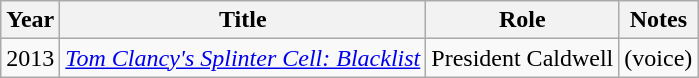<table class="wikitable sortable">
<tr>
<th>Year</th>
<th>Title</th>
<th>Role</th>
<th class="unsortable">Notes</th>
</tr>
<tr>
<td>2013</td>
<td><em><a href='#'>Tom Clancy's Splinter Cell: Blacklist</a></em></td>
<td>President Caldwell</td>
<td>(voice)</td>
</tr>
</table>
